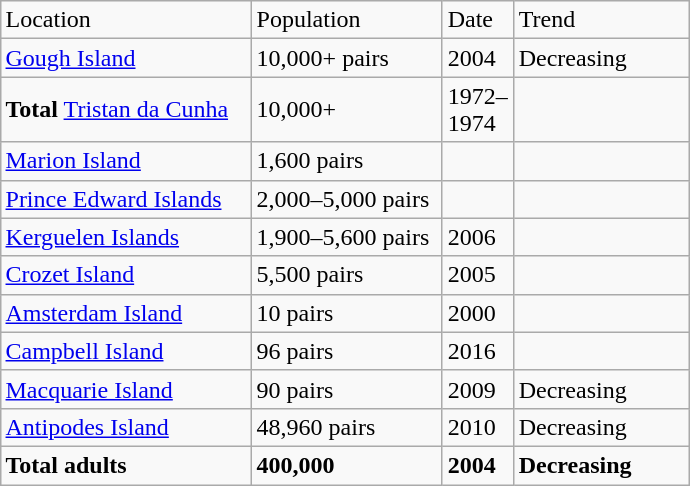<table class="wikitable"  align="right" border="2" cellpadding="2">
<tr>
<td width="160pt">Location</td>
<td width="120pt">Population</td>
<td width="25pt">Date</td>
<td width="110pt">Trend</td>
</tr>
<tr>
<td><a href='#'>Gough Island</a></td>
<td>10,000+ pairs</td>
<td>2004</td>
<td>Decreasing</td>
</tr>
<tr>
<td><strong>Total</strong> <a href='#'>Tristan da Cunha</a></td>
<td>10,000+</td>
<td>1972–1974</td>
<td></td>
</tr>
<tr>
<td><a href='#'>Marion Island</a></td>
<td>1,600 pairs</td>
<td></td>
<td></td>
</tr>
<tr>
<td><a href='#'>Prince Edward Islands</a></td>
<td>2,000–5,000 pairs</td>
<td></td>
<td></td>
</tr>
<tr>
<td><a href='#'>Kerguelen Islands</a></td>
<td>1,900–5,600 pairs</td>
<td>2006</td>
<td></td>
</tr>
<tr>
<td><a href='#'>Crozet Island</a></td>
<td>5,500 pairs</td>
<td>2005</td>
<td></td>
</tr>
<tr>
<td><a href='#'>Amsterdam Island</a></td>
<td>10 pairs</td>
<td>2000</td>
<td></td>
</tr>
<tr>
<td><a href='#'>Campbell Island</a></td>
<td>96 pairs</td>
<td>2016</td>
<td></td>
</tr>
<tr>
<td><a href='#'>Macquarie Island</a></td>
<td>90 pairs</td>
<td>2009</td>
<td>Decreasing</td>
</tr>
<tr>
<td><a href='#'>Antipodes Island</a></td>
<td>48,960 pairs</td>
<td>2010</td>
<td>Decreasing</td>
</tr>
<tr>
<td><strong>Total adults</strong></td>
<td><strong>400,000</strong></td>
<td><strong>2004</strong></td>
<td><strong>Decreasing</strong></td>
</tr>
</table>
